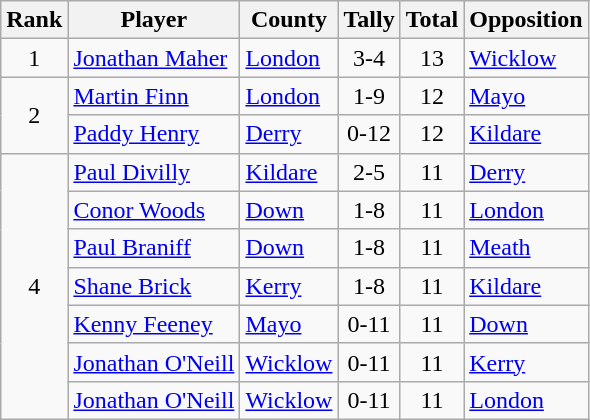<table class="wikitable">
<tr>
<th>Rank</th>
<th>Player</th>
<th>County</th>
<th>Tally</th>
<th>Total</th>
<th>Opposition</th>
</tr>
<tr>
<td rowspan=1 align=center>1</td>
<td><a href='#'>Jonathan Maher</a></td>
<td><a href='#'>London</a></td>
<td align=center>3-4</td>
<td align=center>13</td>
<td><a href='#'>Wicklow</a></td>
</tr>
<tr>
<td rowspan=2 align=center>2</td>
<td><a href='#'>Martin Finn</a></td>
<td><a href='#'>London</a></td>
<td align=center>1-9</td>
<td align=center>12</td>
<td><a href='#'>Mayo</a></td>
</tr>
<tr>
<td><a href='#'>Paddy Henry</a></td>
<td><a href='#'>Derry</a></td>
<td align=center>0-12</td>
<td align=center>12</td>
<td><a href='#'>Kildare</a></td>
</tr>
<tr>
<td rowspan=7 align=center>4</td>
<td><a href='#'>Paul Divilly</a></td>
<td><a href='#'>Kildare</a></td>
<td align=center>2-5</td>
<td align=center>11</td>
<td><a href='#'>Derry</a></td>
</tr>
<tr>
<td><a href='#'>Conor Woods</a></td>
<td><a href='#'>Down</a></td>
<td align=center>1-8</td>
<td align=center>11</td>
<td><a href='#'>London</a></td>
</tr>
<tr>
<td><a href='#'>Paul Braniff</a></td>
<td><a href='#'>Down</a></td>
<td align=center>1-8</td>
<td align=center>11</td>
<td><a href='#'>Meath</a></td>
</tr>
<tr>
<td><a href='#'>Shane Brick</a></td>
<td><a href='#'>Kerry</a></td>
<td align=center>1-8</td>
<td align=center>11</td>
<td><a href='#'>Kildare</a></td>
</tr>
<tr>
<td><a href='#'>Kenny Feeney</a></td>
<td><a href='#'>Mayo</a></td>
<td align=center>0-11</td>
<td align=center>11</td>
<td><a href='#'>Down</a></td>
</tr>
<tr>
<td><a href='#'>Jonathan O'Neill</a></td>
<td><a href='#'>Wicklow</a></td>
<td align=center>0-11</td>
<td align=center>11</td>
<td><a href='#'>Kerry</a></td>
</tr>
<tr>
<td><a href='#'>Jonathan O'Neill</a></td>
<td><a href='#'>Wicklow</a></td>
<td align=center>0-11</td>
<td align=center>11</td>
<td><a href='#'>London</a></td>
</tr>
</table>
